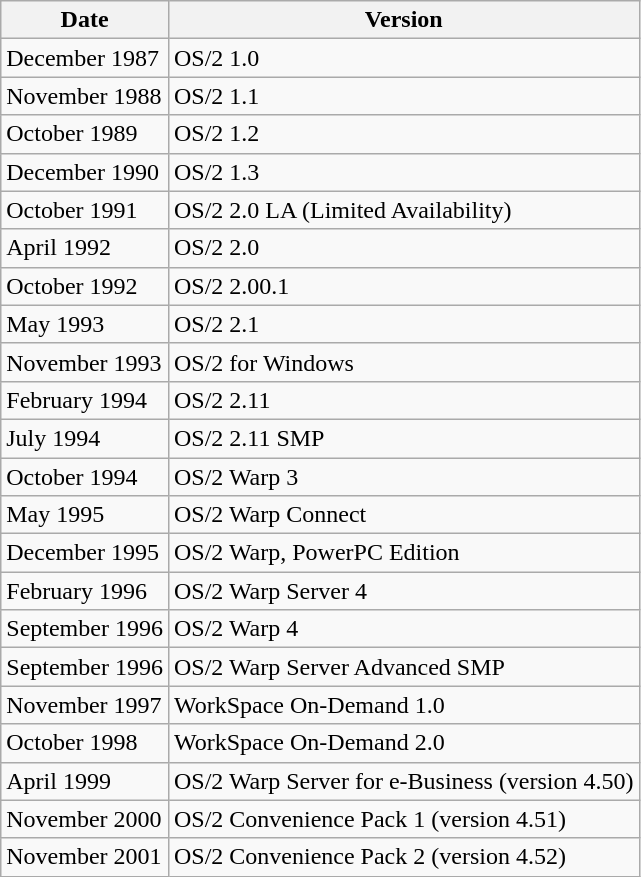<table class="wikitable">
<tr>
<th>Date</th>
<th>Version</th>
</tr>
<tr>
<td>December 1987</td>
<td>OS/2 1.0</td>
</tr>
<tr>
<td>November 1988</td>
<td>OS/2 1.1</td>
</tr>
<tr>
<td>October 1989</td>
<td>OS/2 1.2</td>
</tr>
<tr>
<td>December 1990</td>
<td>OS/2 1.3</td>
</tr>
<tr>
<td>October 1991</td>
<td>OS/2 2.0 LA (Limited Availability)</td>
</tr>
<tr>
<td>April 1992</td>
<td>OS/2 2.0</td>
</tr>
<tr>
<td>October 1992</td>
<td>OS/2 2.00.1</td>
</tr>
<tr>
<td>May 1993</td>
<td>OS/2 2.1</td>
</tr>
<tr>
<td>November 1993</td>
<td>OS/2 for Windows</td>
</tr>
<tr>
<td>February 1994</td>
<td>OS/2 2.11</td>
</tr>
<tr>
<td>July 1994</td>
<td>OS/2 2.11 SMP</td>
</tr>
<tr>
<td>October 1994</td>
<td>OS/2 Warp 3</td>
</tr>
<tr>
<td>May 1995</td>
<td>OS/2 Warp Connect</td>
</tr>
<tr>
<td>December 1995</td>
<td>OS/2 Warp, PowerPC Edition</td>
</tr>
<tr>
<td>February 1996</td>
<td>OS/2 Warp Server 4</td>
</tr>
<tr>
<td>September 1996</td>
<td>OS/2 Warp 4</td>
</tr>
<tr>
<td>September 1996</td>
<td>OS/2 Warp Server Advanced SMP</td>
</tr>
<tr>
<td>November 1997</td>
<td>WorkSpace On-Demand 1.0</td>
</tr>
<tr>
<td>October 1998</td>
<td>WorkSpace On-Demand 2.0</td>
</tr>
<tr>
<td>April 1999</td>
<td>OS/2 Warp Server for e-Business (version 4.50)</td>
</tr>
<tr>
<td>November 2000</td>
<td>OS/2 Convenience Pack 1 (version 4.51)</td>
</tr>
<tr>
<td>November 2001</td>
<td>OS/2 Convenience Pack 2 (version 4.52)</td>
</tr>
</table>
